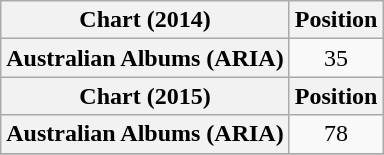<table class="wikitable plainrowheaders sortable" style="text-align:center;">
<tr>
<th scope="col">Chart (2014)</th>
<th scope="col">Position</th>
</tr>
<tr>
<th scope="row">Australian Albums (ARIA)</th>
<td>35</td>
</tr>
<tr>
<th scope="col">Chart (2015)</th>
<th scope="col">Position</th>
</tr>
<tr>
<th scope="row">Australian Albums (ARIA)</th>
<td>78</td>
</tr>
<tr>
</tr>
</table>
